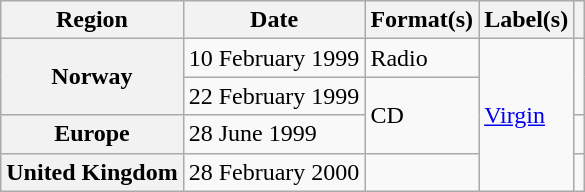<table class="wikitable plainrowheaders">
<tr>
<th scope="col">Region</th>
<th scope="col">Date</th>
<th scope="col">Format(s)</th>
<th scope="col">Label(s)</th>
<th scope="col"></th>
</tr>
<tr>
<th scope="row" rowspan="2">Norway</th>
<td>10 February 1999</td>
<td>Radio</td>
<td rowspan="4"><a href='#'>Virgin</a></td>
<td rowspan="2" align="center"></td>
</tr>
<tr>
<td>22 February 1999</td>
<td rowspan="2">CD</td>
</tr>
<tr>
<th scope="row">Europe</th>
<td>28 June 1999</td>
<td align="center"></td>
</tr>
<tr>
<th scope="row">United Kingdom</th>
<td>28 February 2000</td>
<td></td>
<td align="center"></td>
</tr>
</table>
